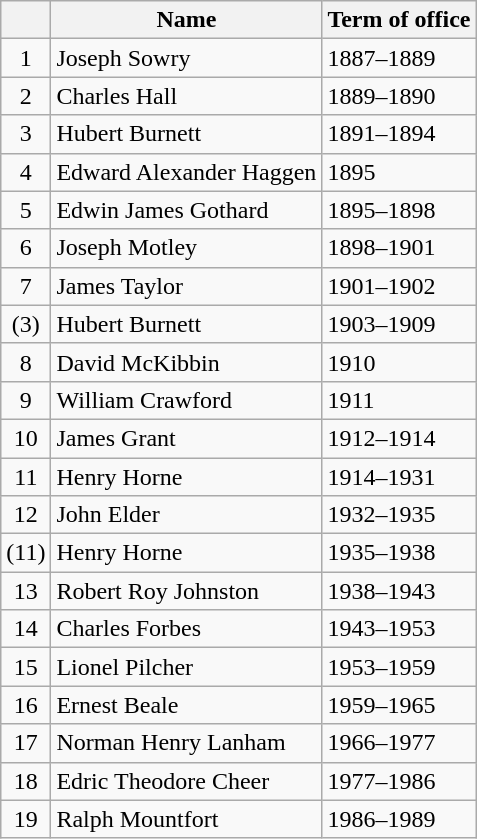<table class="wikitable">
<tr>
<th></th>
<th>Name</th>
<th>Term of office</th>
</tr>
<tr>
<td align=center>1</td>
<td>Joseph Sowry</td>
<td>1887–1889</td>
</tr>
<tr>
<td align=center>2</td>
<td>Charles Hall</td>
<td>1889–1890</td>
</tr>
<tr>
<td align=center>3</td>
<td>Hubert Burnett</td>
<td>1891–1894</td>
</tr>
<tr>
<td align=center>4</td>
<td>Edward Alexander Haggen</td>
<td>1895</td>
</tr>
<tr>
<td align=center>5</td>
<td>Edwin James Gothard</td>
<td>1895–1898</td>
</tr>
<tr>
<td align=center>6</td>
<td>Joseph Motley</td>
<td>1898–1901</td>
</tr>
<tr>
<td align=center>7</td>
<td>James Taylor</td>
<td>1901–1902</td>
</tr>
<tr>
<td align=center>(3)</td>
<td>Hubert Burnett</td>
<td>1903–1909</td>
</tr>
<tr>
<td align=center>8</td>
<td>David McKibbin</td>
<td>1910</td>
</tr>
<tr>
<td align=center>9</td>
<td>William Crawford</td>
<td>1911</td>
</tr>
<tr>
<td align=center>10</td>
<td>James Grant</td>
<td>1912–1914</td>
</tr>
<tr>
<td align=center>11</td>
<td>Henry Horne</td>
<td>1914–1931</td>
</tr>
<tr>
<td align=center>12</td>
<td>John Elder</td>
<td>1932–1935</td>
</tr>
<tr>
<td align=center>(11)</td>
<td>Henry Horne</td>
<td>1935–1938</td>
</tr>
<tr>
<td align=center>13</td>
<td>Robert Roy Johnston</td>
<td>1938–1943</td>
</tr>
<tr>
<td align=center>14</td>
<td>Charles Forbes</td>
<td>1943–1953</td>
</tr>
<tr>
<td align=center>15</td>
<td>Lionel Pilcher</td>
<td>1953–1959</td>
</tr>
<tr>
<td align=center>16</td>
<td>Ernest Beale</td>
<td>1959–1965</td>
</tr>
<tr>
<td align=center>17</td>
<td>Norman Henry Lanham</td>
<td>1966–1977</td>
</tr>
<tr>
<td align=center>18</td>
<td>Edric Theodore Cheer</td>
<td>1977–1986</td>
</tr>
<tr>
<td align=center>19</td>
<td>Ralph Mountfort</td>
<td>1986–1989</td>
</tr>
</table>
